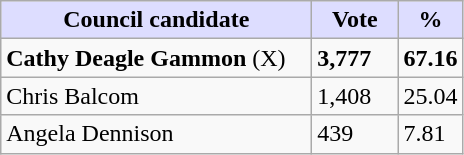<table class="wikitable">
<tr>
<th style="background:#ddf; width:200px;">Council candidate</th>
<th style="background:#ddf; width:50px;">Vote</th>
<th style="background:#ddf; width:30px;">%</th>
</tr>
<tr>
<td><strong>Cathy Deagle Gammon</strong> (X)</td>
<td><strong>3,777</strong></td>
<td><strong>67.16</strong></td>
</tr>
<tr>
<td>Chris Balcom</td>
<td>1,408</td>
<td>25.04</td>
</tr>
<tr>
<td>Angela Dennison</td>
<td>439</td>
<td>7.81</td>
</tr>
</table>
